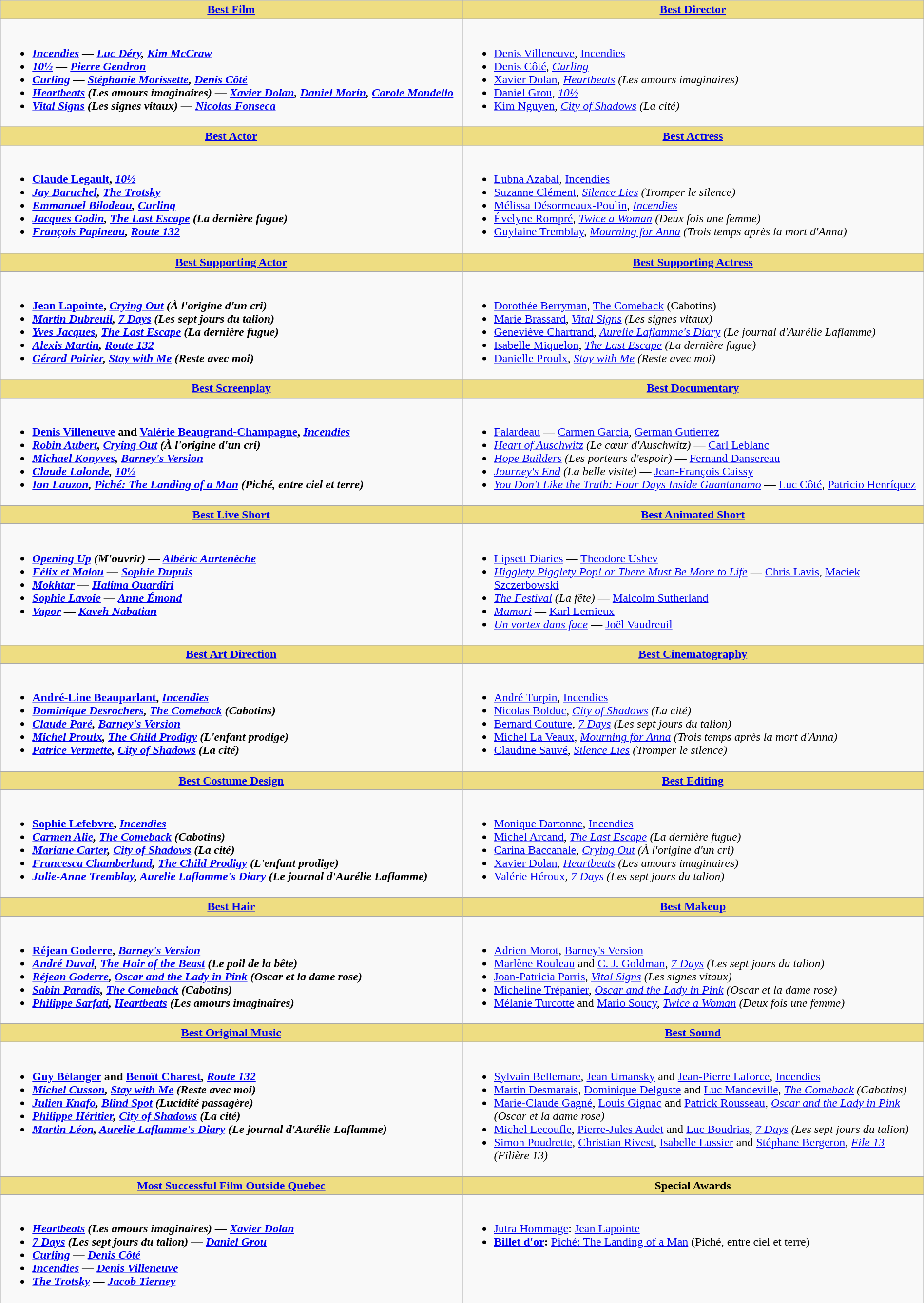<table class=wikitable width="100%">
<tr>
<th style="background:#EEDD82; width:50%"><a href='#'>Best Film</a></th>
<th style="background:#EEDD82; width:50%"><a href='#'>Best Director</a></th>
</tr>
<tr>
<td valign="top"><br><ul><li> <strong><em><a href='#'>Incendies</a><em> — <a href='#'>Luc Déry</a>, <a href='#'>Kim McCraw</a><strong></li><li></em><a href='#'>10½</a><em> — <a href='#'>Pierre Gendron</a></li><li></em><a href='#'>Curling</a><em> — <a href='#'>Stéphanie Morissette</a>, <a href='#'>Denis Côté</a></li><li></em><a href='#'>Heartbeats</a> (Les amours imaginaires)<em> — <a href='#'>Xavier Dolan</a>, <a href='#'>Daniel Morin</a>, <a href='#'>Carole Mondello</a></li><li></em><a href='#'>Vital Signs</a> (Les signes vitaux)<em> — <a href='#'>Nicolas Fonseca</a></li></ul></td>
<td valign="top"><br><ul><li> </strong><a href='#'>Denis Villeneuve</a>, </em><a href='#'>Incendies</a></em></strong></li><li><a href='#'>Denis Côté</a>, <em><a href='#'>Curling</a></em></li><li><a href='#'>Xavier Dolan</a>, <em><a href='#'>Heartbeats</a> (Les amours imaginaires)</em></li><li><a href='#'>Daniel Grou</a>, <em><a href='#'>10½</a></em></li><li><a href='#'>Kim Nguyen</a>, <em><a href='#'>City of Shadows</a> (La cité)</em></li></ul></td>
</tr>
<tr>
<th style="background:#EEDD82; width:50%"><a href='#'>Best Actor</a></th>
<th style="background:#EEDD82; width:50%"><a href='#'>Best Actress</a></th>
</tr>
<tr>
<td valign="top"><br><ul><li> <strong><a href='#'>Claude Legault</a>, <em><a href='#'>10½</a><strong><em></li><li><a href='#'>Jay Baruchel</a>, </em><a href='#'>The Trotsky</a><em></li><li><a href='#'>Emmanuel Bilodeau</a>, </em><a href='#'>Curling</a><em></li><li><a href='#'>Jacques Godin</a>, </em><a href='#'>The Last Escape</a> (La dernière fugue)<em></li><li><a href='#'>François Papineau</a>, </em><a href='#'>Route 132</a><em></li></ul></td>
<td valign="top"><br><ul><li> </strong><a href='#'>Lubna Azabal</a>, </em><a href='#'>Incendies</a></em></strong></li><li><a href='#'>Suzanne Clément</a>, <em><a href='#'>Silence Lies</a> (Tromper le silence)</em></li><li><a href='#'>Mélissa Désormeaux-Poulin</a>, <em><a href='#'>Incendies</a></em></li><li><a href='#'>Évelyne Rompré</a>, <em><a href='#'>Twice a Woman</a> (Deux fois une femme)</em></li><li><a href='#'>Guylaine Tremblay</a>, <em><a href='#'>Mourning for Anna</a> (Trois temps après la mort d'Anna)</em></li></ul></td>
</tr>
<tr>
<th style="background:#EEDD82; width:50%"><a href='#'>Best Supporting Actor</a></th>
<th style="background:#EEDD82; width:50%"><a href='#'>Best Supporting Actress</a></th>
</tr>
<tr>
<td valign="top"><br><ul><li> <strong><a href='#'>Jean Lapointe</a>, <em><a href='#'>Crying Out</a> (À l'origine d'un cri)<strong><em></li><li><a href='#'>Martin Dubreuil</a>, </em><a href='#'>7 Days</a> (Les sept jours du talion)<em></li><li><a href='#'>Yves Jacques</a>, </em><a href='#'>The Last Escape</a> (La dernière fugue)<em></li><li><a href='#'>Alexis Martin</a>, </em><a href='#'>Route 132</a><em></li><li><a href='#'>Gérard Poirier</a>, </em><a href='#'>Stay with Me</a> (Reste avec moi)<em></li></ul></td>
<td valign="top"><br><ul><li> </strong><a href='#'>Dorothée Berryman</a>, </em><a href='#'>The Comeback</a> (Cabotins)</em></strong></li><li><a href='#'>Marie Brassard</a>, <em><a href='#'>Vital Signs</a> (Les signes vitaux)</em></li><li><a href='#'>Geneviève Chartrand</a>, <em><a href='#'>Aurelie Laflamme's Diary</a> (Le journal d'Aurélie Laflamme)</em></li><li><a href='#'>Isabelle Miquelon</a>, <em><a href='#'>The Last Escape</a> (La dernière fugue)</em></li><li><a href='#'>Danielle Proulx</a>, <em><a href='#'>Stay with Me</a> (Reste avec moi)</em></li></ul></td>
</tr>
<tr>
<th style="background:#EEDD82; width:50%"><a href='#'>Best Screenplay</a></th>
<th style="background:#EEDD82; width:50%"><a href='#'>Best Documentary</a></th>
</tr>
<tr>
<td valign="top"><br><ul><li> <strong><a href='#'>Denis Villeneuve</a> and <a href='#'>Valérie Beaugrand-Champagne</a>, <em><a href='#'>Incendies</a><strong><em></li><li><a href='#'>Robin Aubert</a>, </em><a href='#'>Crying Out</a> (À l'origine d'un cri)<em></li><li><a href='#'>Michael Konyves</a>, </em><a href='#'>Barney's Version</a><em></li><li><a href='#'>Claude Lalonde</a>, </em><a href='#'>10½</a><em></li><li><a href='#'>Ian Lauzon</a>, </em><a href='#'>Piché: The Landing of a Man</a> (Piché, entre ciel et terre)<em></li></ul></td>
<td valign="top"><br><ul><li> </em></strong><a href='#'>Falardeau</a></em> — <a href='#'>Carmen Garcia</a>, <a href='#'>German Gutierrez</a></strong></li><li><em><a href='#'>Heart of Auschwitz</a> (Le cœur d'Auschwitz)</em> — <a href='#'>Carl Leblanc</a></li><li><em><a href='#'>Hope Builders</a> (Les porteurs d'espoir)</em> — <a href='#'>Fernand Dansereau</a></li><li><em><a href='#'>Journey's End</a> (La belle visite)</em> — <a href='#'>Jean-François Caissy</a></li><li><em><a href='#'>You Don't Like the Truth: Four Days Inside Guantanamo</a></em> — <a href='#'>Luc Côté</a>, <a href='#'>Patricio Henríquez</a></li></ul></td>
</tr>
<tr>
<th style="background:#EEDD82; width:50%"><a href='#'>Best Live Short</a></th>
<th style="background:#EEDD82; width:50%"><a href='#'>Best Animated Short</a></th>
</tr>
<tr>
<td valign="top"><br><ul><li> <strong><em><a href='#'>Opening Up</a> (M'ouvrir)<em> — <a href='#'>Albéric Aurtenèche</a><strong></li><li></em><a href='#'>Félix et Malou</a><em> — <a href='#'>Sophie Dupuis</a></li><li></em><a href='#'>Mokhtar</a><em> — <a href='#'>Halima Ouardiri</a></li><li></em><a href='#'>Sophie Lavoie</a><em> — <a href='#'>Anne Émond</a></li><li></em><a href='#'>Vapor</a><em> — <a href='#'>Kaveh Nabatian</a></li></ul></td>
<td valign="top"><br><ul><li> </em></strong><a href='#'>Lipsett Diaries</a></em> — <a href='#'>Theodore Ushev</a></strong></li><li><em><a href='#'>Higglety Pigglety Pop! or There Must Be More to Life</a></em> — <a href='#'>Chris Lavis</a>, <a href='#'>Maciek Szczerbowski</a></li><li><em><a href='#'>The Festival</a> (La fête)</em> — <a href='#'>Malcolm Sutherland</a></li><li><em><a href='#'>Mamori</a></em> — <a href='#'>Karl Lemieux</a></li><li><em><a href='#'>Un vortex dans face</a></em> — <a href='#'>Joël Vaudreuil</a></li></ul></td>
</tr>
<tr>
<th style="background:#EEDD82; width:50%"><a href='#'>Best Art Direction</a></th>
<th style="background:#EEDD82; width:50%"><a href='#'>Best Cinematography</a></th>
</tr>
<tr>
<td valign="top"><br><ul><li> <strong><a href='#'>André-Line Beauparlant</a>, <em><a href='#'>Incendies</a><strong><em></li><li><a href='#'>Dominique Desrochers</a>, </em><a href='#'>The Comeback</a> (Cabotins)<em></li><li><a href='#'>Claude Paré</a>, </em><a href='#'>Barney's Version</a><em></li><li><a href='#'>Michel Proulx</a>, </em><a href='#'>The Child Prodigy</a> (L'enfant prodige)<em></li><li><a href='#'>Patrice Vermette</a>, </em><a href='#'>City of Shadows</a> (La cité)<em></li></ul></td>
<td valign="top"><br><ul><li> </strong><a href='#'>André Turpin</a>, </em><a href='#'>Incendies</a></em></strong></li><li><a href='#'>Nicolas Bolduc</a>, <em><a href='#'>City of Shadows</a> (La cité)</em></li><li><a href='#'>Bernard Couture</a>, <em><a href='#'>7 Days</a> (Les sept jours du talion)</em></li><li><a href='#'>Michel La Veaux</a>, <em><a href='#'>Mourning for Anna</a> (Trois temps après la mort d'Anna)</em></li><li><a href='#'>Claudine Sauvé</a>, <em><a href='#'>Silence Lies</a> (Tromper le silence)</em></li></ul></td>
</tr>
<tr>
<th style="background:#EEDD82; width:50%"><a href='#'>Best Costume Design</a></th>
<th style="background:#EEDD82; width:50%"><a href='#'>Best Editing</a></th>
</tr>
<tr>
<td valign="top"><br><ul><li> <strong><a href='#'>Sophie Lefebvre</a>, <em><a href='#'>Incendies</a><strong><em></li><li><a href='#'>Carmen Alie</a>, </em><a href='#'>The Comeback</a> (Cabotins)<em></li><li><a href='#'>Mariane Carter</a>, </em><a href='#'>City of Shadows</a> (La cité)<em></li><li><a href='#'>Francesca Chamberland</a>, </em><a href='#'>The Child Prodigy</a> (L'enfant prodige)<em></li><li><a href='#'>Julie-Anne Tremblay</a>, </em><a href='#'>Aurelie Laflamme's Diary</a> (Le journal d'Aurélie Laflamme)<em></li></ul></td>
<td valign="top"><br><ul><li> </strong><a href='#'>Monique Dartonne</a>, </em><a href='#'>Incendies</a></em></strong></li><li><a href='#'>Michel Arcand</a>, <em><a href='#'>The Last Escape</a> (La dernière fugue)</em></li><li><a href='#'>Carina Baccanale</a>, <em><a href='#'>Crying Out</a> (À l'origine d'un cri)</em></li><li><a href='#'>Xavier Dolan</a>, <em><a href='#'>Heartbeats</a> (Les amours imaginaires)</em></li><li><a href='#'>Valérie Héroux</a>, <em><a href='#'>7 Days</a> (Les sept jours du talion)</em></li></ul></td>
</tr>
<tr>
<th style="background:#EEDD82; width:50%"><a href='#'>Best Hair</a></th>
<th style="background:#EEDD82; width:50%"><a href='#'>Best Makeup</a></th>
</tr>
<tr>
<td valign="top"><br><ul><li> <strong><a href='#'>Réjean Goderre</a>, <em><a href='#'>Barney's Version</a><strong><em></li><li><a href='#'>André Duval</a>, </em><a href='#'>The Hair of the Beast</a> (Le poil de la bête)<em></li><li><a href='#'>Réjean Goderre</a>, </em><a href='#'>Oscar and the Lady in Pink</a> (Oscar et la dame rose)<em></li><li><a href='#'>Sabin Paradis</a>, </em><a href='#'>The Comeback</a> (Cabotins)<em></li><li><a href='#'>Philippe Sarfati</a>, </em><a href='#'>Heartbeats</a> (Les amours imaginaires)<em></li></ul></td>
<td valign="top"><br><ul><li> </strong><a href='#'>Adrien Morot</a>, </em><a href='#'>Barney's Version</a></em></strong></li><li><a href='#'>Marlène Rouleau</a> and <a href='#'>C. J. Goldman</a>, <em><a href='#'>7 Days</a> (Les sept jours du talion)</em></li><li><a href='#'>Joan-Patricia Parris</a>, <em><a href='#'>Vital Signs</a> (Les signes vitaux)</em></li><li><a href='#'>Micheline Trépanier</a>, <em><a href='#'>Oscar and the Lady in Pink</a> (Oscar et la dame rose)</em></li><li><a href='#'>Mélanie Turcotte</a> and <a href='#'>Mario Soucy</a>, <em><a href='#'>Twice a Woman</a> (Deux fois une femme)</em></li></ul></td>
</tr>
<tr>
<th style="background:#EEDD82; width:50%"><a href='#'>Best Original Music</a></th>
<th style="background:#EEDD82; width:50%"><a href='#'>Best Sound</a></th>
</tr>
<tr>
<td valign="top"><br><ul><li> <strong><a href='#'>Guy Bélanger</a> and <a href='#'>Benoît Charest</a>, <em><a href='#'>Route 132</a><strong><em></li><li><a href='#'>Michel Cusson</a>, </em><a href='#'>Stay with Me</a> (Reste avec moi)<em></li><li><a href='#'>Julien Knafo</a>, </em><a href='#'>Blind Spot</a> (Lucidité passagère)<em></li><li><a href='#'>Philippe Héritier</a>, </em><a href='#'>City of Shadows</a> (La cité)<em></li><li><a href='#'>Martin Léon</a>, </em><a href='#'>Aurelie Laflamme's Diary</a> (Le journal d'Aurélie Laflamme)<em></li></ul></td>
<td valign="top"><br><ul><li> </strong><a href='#'>Sylvain Bellemare</a>, <a href='#'>Jean Umansky</a> and <a href='#'>Jean-Pierre Laforce</a>, </em><a href='#'>Incendies</a></em></strong></li><li><a href='#'>Martin Desmarais</a>, <a href='#'>Dominique Delguste</a> and <a href='#'>Luc Mandeville</a>, <em><a href='#'>The Comeback</a> (Cabotins)</em></li><li><a href='#'>Marie-Claude Gagné</a>, <a href='#'>Louis Gignac</a> and <a href='#'>Patrick Rousseau</a>, <em><a href='#'>Oscar and the Lady in Pink</a> (Oscar et la dame rose)</em></li><li><a href='#'>Michel Lecoufle</a>, <a href='#'>Pierre-Jules Audet</a> and <a href='#'>Luc Boudrias</a>, <em><a href='#'>7 Days</a> (Les sept jours du talion)</em></li><li><a href='#'>Simon Poudrette</a>, <a href='#'>Christian Rivest</a>, <a href='#'>Isabelle Lussier</a> and <a href='#'>Stéphane Bergeron</a>, <em><a href='#'>File 13</a> (Filière 13)</em></li></ul></td>
</tr>
<tr>
<th style="background:#EEDD82; width:50%"><a href='#'>Most Successful Film Outside Quebec</a></th>
<th style="background:#EEDD82; width:50%">Special Awards</th>
</tr>
<tr>
<td valign="top"><br><ul><li> <strong><em><a href='#'>Heartbeats</a> (Les amours imaginaires)<em> — <a href='#'>Xavier Dolan</a><strong></li><li></em><a href='#'>7 Days</a> (Les sept jours du talion)<em> — <a href='#'>Daniel Grou</a></li><li></em><a href='#'>Curling</a><em> — <a href='#'>Denis Côté</a></li><li></em><a href='#'>Incendies</a><em> — <a href='#'>Denis Villeneuve</a></li><li></em><a href='#'>The Trotsky</a><em> — <a href='#'>Jacob Tierney</a></li></ul></td>
<td valign="top"><br><ul><li><a href='#'>Jutra Hommage</a>: </strong><a href='#'>Jean Lapointe</a><strong></li><li><a href='#'>Billet d'or</a>: </em></strong><a href='#'>Piché: The Landing of a Man</a> (Piché, entre ciel et terre)<strong><em></li></ul></td>
</tr>
</table>
